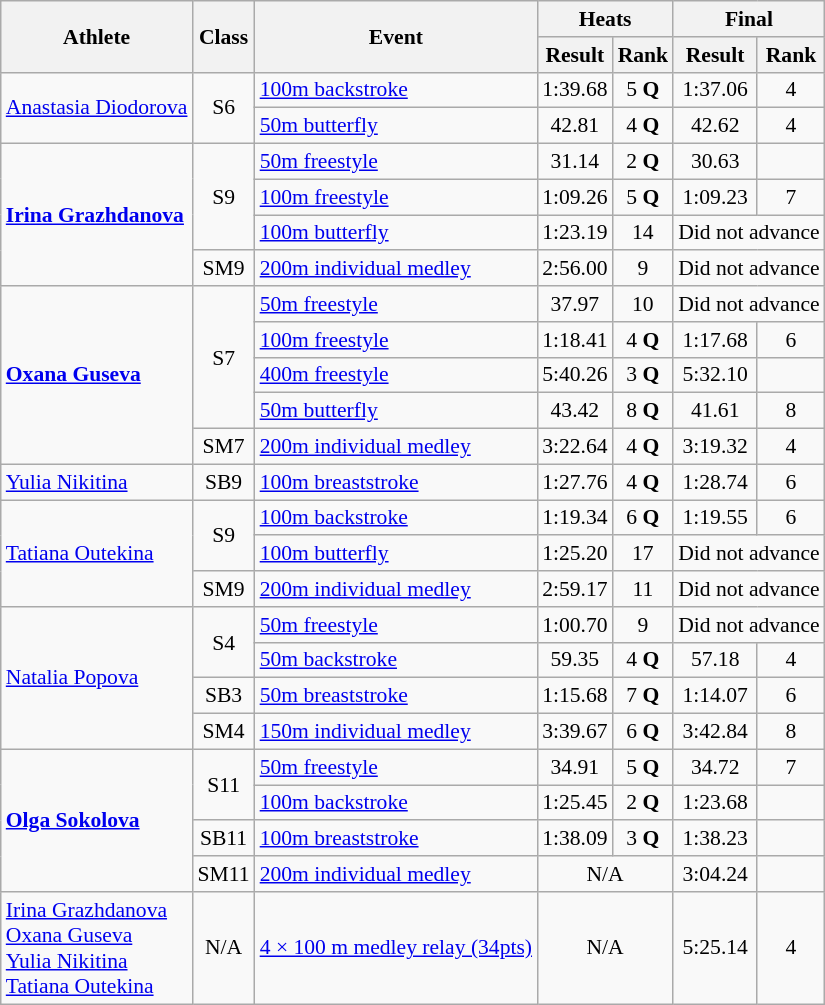<table class=wikitable style="font-size:90%">
<tr>
<th rowspan="2">Athlete</th>
<th rowspan="2">Class</th>
<th rowspan="2">Event</th>
<th colspan="2">Heats</th>
<th colspan="2">Final</th>
</tr>
<tr>
<th>Result</th>
<th>Rank</th>
<th>Result</th>
<th>Rank</th>
</tr>
<tr>
<td rowspan="2"><a href='#'>Anastasia Diodorova</a></td>
<td rowspan="2" style="text-align:center;">S6</td>
<td><a href='#'>100m backstroke</a></td>
<td style="text-align:center;">1:39.68</td>
<td style="text-align:center;">5 <strong>Q</strong></td>
<td style="text-align:center;">1:37.06</td>
<td style="text-align:center;">4</td>
</tr>
<tr>
<td><a href='#'>50m butterfly</a></td>
<td style="text-align:center;">42.81</td>
<td style="text-align:center;">4 <strong>Q</strong></td>
<td style="text-align:center;">42.62</td>
<td style="text-align:center;">4</td>
</tr>
<tr>
<td rowspan="4"><strong><a href='#'>Irina Grazhdanova</a></strong></td>
<td rowspan="3" style="text-align:center;">S9</td>
<td><a href='#'>50m freestyle</a></td>
<td style="text-align:center;">31.14</td>
<td style="text-align:center;">2 <strong>Q</strong></td>
<td style="text-align:center;">30.63</td>
<td style="text-align:center;"></td>
</tr>
<tr>
<td><a href='#'>100m freestyle</a></td>
<td style="text-align:center;">1:09.26</td>
<td style="text-align:center;">5 <strong>Q</strong></td>
<td style="text-align:center;">1:09.23</td>
<td style="text-align:center;">7</td>
</tr>
<tr>
<td><a href='#'>100m butterfly</a></td>
<td style="text-align:center;">1:23.19</td>
<td style="text-align:center;">14</td>
<td style="text-align:center;" colspan="2">Did not advance</td>
</tr>
<tr>
<td style="text-align:center;">SM9</td>
<td><a href='#'>200m individual medley</a></td>
<td style="text-align:center;">2:56.00</td>
<td style="text-align:center;">9</td>
<td style="text-align:center;" colspan="2">Did not advance</td>
</tr>
<tr>
<td rowspan="5"><strong><a href='#'>Oxana Guseva</a></strong></td>
<td rowspan="4" style="text-align:center;">S7</td>
<td><a href='#'>50m freestyle</a></td>
<td style="text-align:center;">37.97</td>
<td style="text-align:center;">10</td>
<td style="text-align:center;" colspan="2">Did not advance</td>
</tr>
<tr>
<td><a href='#'>100m freestyle</a></td>
<td style="text-align:center;">1:18.41</td>
<td style="text-align:center;">4 <strong>Q</strong></td>
<td style="text-align:center;">1:17.68</td>
<td style="text-align:center;">6</td>
</tr>
<tr>
<td><a href='#'>400m freestyle</a></td>
<td style="text-align:center;">5:40.26</td>
<td style="text-align:center;">3 <strong>Q</strong></td>
<td style="text-align:center;">5:32.10</td>
<td style="text-align:center;"></td>
</tr>
<tr>
<td><a href='#'>50m butterfly</a></td>
<td style="text-align:center;">43.42</td>
<td style="text-align:center;">8 <strong>Q</strong></td>
<td style="text-align:center;">41.61</td>
<td style="text-align:center;">8</td>
</tr>
<tr>
<td style="text-align:center;">SM7</td>
<td><a href='#'>200m individual medley</a></td>
<td style="text-align:center;">3:22.64</td>
<td style="text-align:center;">4 <strong>Q</strong></td>
<td style="text-align:center;">3:19.32</td>
<td style="text-align:center;">4</td>
</tr>
<tr>
<td><a href='#'>Yulia Nikitina</a></td>
<td style="text-align:center;">SB9</td>
<td><a href='#'>100m breaststroke</a></td>
<td style="text-align:center;">1:27.76</td>
<td style="text-align:center;">4 <strong>Q</strong></td>
<td style="text-align:center;">1:28.74</td>
<td style="text-align:center;">6</td>
</tr>
<tr>
<td rowspan="3"><a href='#'>Tatiana Outekina</a></td>
<td rowspan="2" style="text-align:center;">S9</td>
<td><a href='#'>100m backstroke</a></td>
<td style="text-align:center;">1:19.34</td>
<td style="text-align:center;">6 <strong>Q</strong></td>
<td style="text-align:center;">1:19.55</td>
<td style="text-align:center;">6</td>
</tr>
<tr>
<td><a href='#'>100m butterfly</a></td>
<td style="text-align:center;">1:25.20</td>
<td style="text-align:center;">17</td>
<td style="text-align:center;" colspan="2">Did not advance</td>
</tr>
<tr>
<td style="text-align:center;">SM9</td>
<td><a href='#'>200m individual medley</a></td>
<td style="text-align:center;">2:59.17</td>
<td style="text-align:center;">11</td>
<td style="text-align:center;" colspan="2">Did not advance</td>
</tr>
<tr>
<td rowspan="4"><a href='#'>Natalia Popova</a></td>
<td rowspan="2" style="text-align:center;">S4</td>
<td><a href='#'>50m freestyle</a></td>
<td style="text-align:center;">1:00.70</td>
<td style="text-align:center;">9</td>
<td style="text-align:center;" colspan="2">Did not advance</td>
</tr>
<tr>
<td><a href='#'>50m backstroke</a></td>
<td style="text-align:center;">59.35</td>
<td style="text-align:center;">4 <strong>Q</strong></td>
<td style="text-align:center;">57.18</td>
<td style="text-align:center;">4</td>
</tr>
<tr>
<td style="text-align:center;">SB3</td>
<td><a href='#'>50m breaststroke</a></td>
<td style="text-align:center;">1:15.68</td>
<td style="text-align:center;">7 <strong>Q</strong></td>
<td style="text-align:center;">1:14.07</td>
<td style="text-align:center;">6</td>
</tr>
<tr>
<td style="text-align:center;">SM4</td>
<td><a href='#'>150m individual medley</a></td>
<td style="text-align:center;">3:39.67</td>
<td style="text-align:center;">6 <strong>Q</strong></td>
<td style="text-align:center;">3:42.84</td>
<td style="text-align:center;">8</td>
</tr>
<tr>
<td rowspan="4"><strong><a href='#'>Olga Sokolova</a></strong></td>
<td rowspan="2" style="text-align:center;">S11</td>
<td><a href='#'>50m freestyle</a></td>
<td style="text-align:center;">34.91</td>
<td style="text-align:center;">5 <strong>Q</strong></td>
<td style="text-align:center;">34.72</td>
<td style="text-align:center;">7</td>
</tr>
<tr>
<td><a href='#'>100m backstroke</a></td>
<td style="text-align:center;">1:25.45</td>
<td style="text-align:center;">2 <strong>Q</strong></td>
<td style="text-align:center;">1:23.68</td>
<td style="text-align:center;"></td>
</tr>
<tr>
<td style="text-align:center;">SB11</td>
<td><a href='#'>100m breaststroke</a></td>
<td style="text-align:center;">1:38.09</td>
<td style="text-align:center;">3 <strong>Q</strong></td>
<td style="text-align:center;">1:38.23</td>
<td style="text-align:center;"></td>
</tr>
<tr>
<td style="text-align:center;">SM11</td>
<td><a href='#'>200m individual medley</a></td>
<td style="text-align:center;" colspan="2">N/A</td>
<td style="text-align:center;">3:04.24</td>
<td style="text-align:center;"></td>
</tr>
<tr>
<td><a href='#'>Irina Grazhdanova</a><br> <a href='#'>Oxana Guseva</a><br> <a href='#'>Yulia Nikitina</a><br> <a href='#'>Tatiana Outekina</a></td>
<td style="text-align:center;">N/A</td>
<td><a href='#'>4 × 100 m medley relay (34pts)</a></td>
<td style="text-align:center;" colspan="2">N/A</td>
<td style="text-align:center;">5:25.14</td>
<td style="text-align:center;">4</td>
</tr>
</table>
